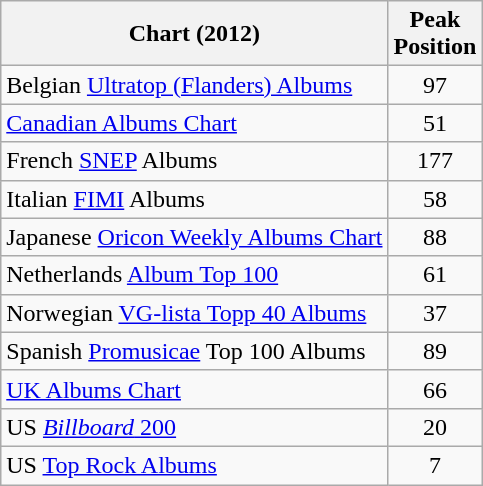<table class="wikitable sortable" style="text-align:center;">
<tr>
<th>Chart (2012)</th>
<th>Peak<br>Position</th>
</tr>
<tr>
<td align="left">Belgian <a href='#'>Ultratop (Flanders) Albums</a></td>
<td>97</td>
</tr>
<tr>
<td align="left"><a href='#'>Canadian Albums Chart</a></td>
<td>51</td>
</tr>
<tr>
<td align="left">French <a href='#'>SNEP</a> Albums</td>
<td>177</td>
</tr>
<tr>
<td align="left">Italian <a href='#'>FIMI</a> Albums</td>
<td>58</td>
</tr>
<tr>
<td align="left">Japanese <a href='#'>Oricon Weekly Albums Chart</a></td>
<td>88</td>
</tr>
<tr>
<td align="left">Netherlands <a href='#'>Album Top 100</a></td>
<td>61</td>
</tr>
<tr>
<td align="left">Norwegian <a href='#'>VG-lista Topp 40 Albums</a></td>
<td>37</td>
</tr>
<tr>
<td align="left">Spanish <a href='#'>Promusicae</a> Top 100 Albums</td>
<td>89</td>
</tr>
<tr>
<td align="left"><a href='#'>UK Albums Chart</a></td>
<td>66</td>
</tr>
<tr>
<td align="left">US <a href='#'><em>Billboard</em> 200</a></td>
<td>20</td>
</tr>
<tr>
<td align="left">US <a href='#'>Top Rock Albums</a></td>
<td>7</td>
</tr>
</table>
